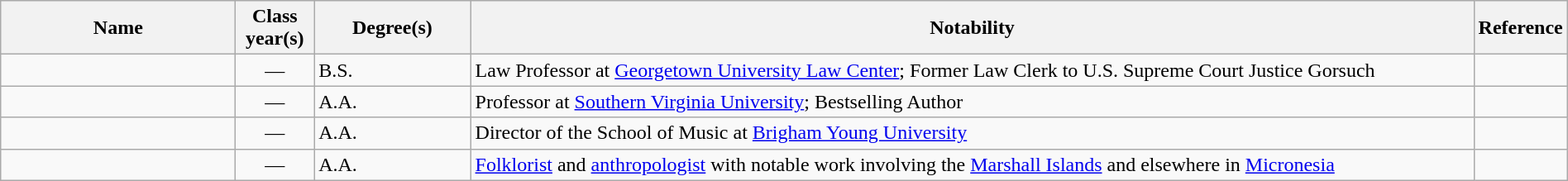<table class="wikitable sortable" style="width:100%">
<tr>
<th width="15%">Name</th>
<th width="5%">Class year(s)</th>
<th width="10%">Degree(s)</th>
<th width="*" class="unsortable">Notability</th>
<th width="5%" class="unsortable">Reference</th>
</tr>
<tr>
<td></td>
<td align="center">—</td>
<td>B.S.</td>
<td>Law Professor at <a href='#'>Georgetown University Law Center</a>; Former Law Clerk to U.S. Supreme Court Justice Gorsuch</td>
<td align="center"></td>
</tr>
<tr>
<td></td>
<td align="center">—</td>
<td>A.A.</td>
<td>Professor at <a href='#'>Southern Virginia University</a>; Bestselling Author</td>
<td align="center"></td>
</tr>
<tr>
<td></td>
<td align="center">—</td>
<td>A.A.</td>
<td>Director of the School of Music at <a href='#'>Brigham Young University</a></td>
<td align="center"></td>
</tr>
<tr>
<td></td>
<td align="center">—</td>
<td>A.A.</td>
<td><a href='#'>Folklorist</a> and <a href='#'>anthropologist</a> with notable work involving the <a href='#'>Marshall Islands</a> and elsewhere in <a href='#'>Micronesia</a></td>
<td align="center"></td>
</tr>
</table>
